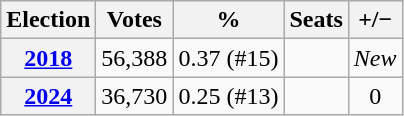<table class=wikitable style="text-align:center;">
<tr>
<th>Election</th>
<th>Votes</th>
<th>%</th>
<th>Seats</th>
<th>+/−</th>
</tr>
<tr>
<th><a href='#'>2018</a></th>
<td>56,388</td>
<td>0.37 (#15)</td>
<td></td>
<td><em>New</em></td>
</tr>
<tr>
<th><a href='#'>2024</a></th>
<td>36,730</td>
<td>0.25 (#13)</td>
<td></td>
<td> 0</td>
</tr>
</table>
